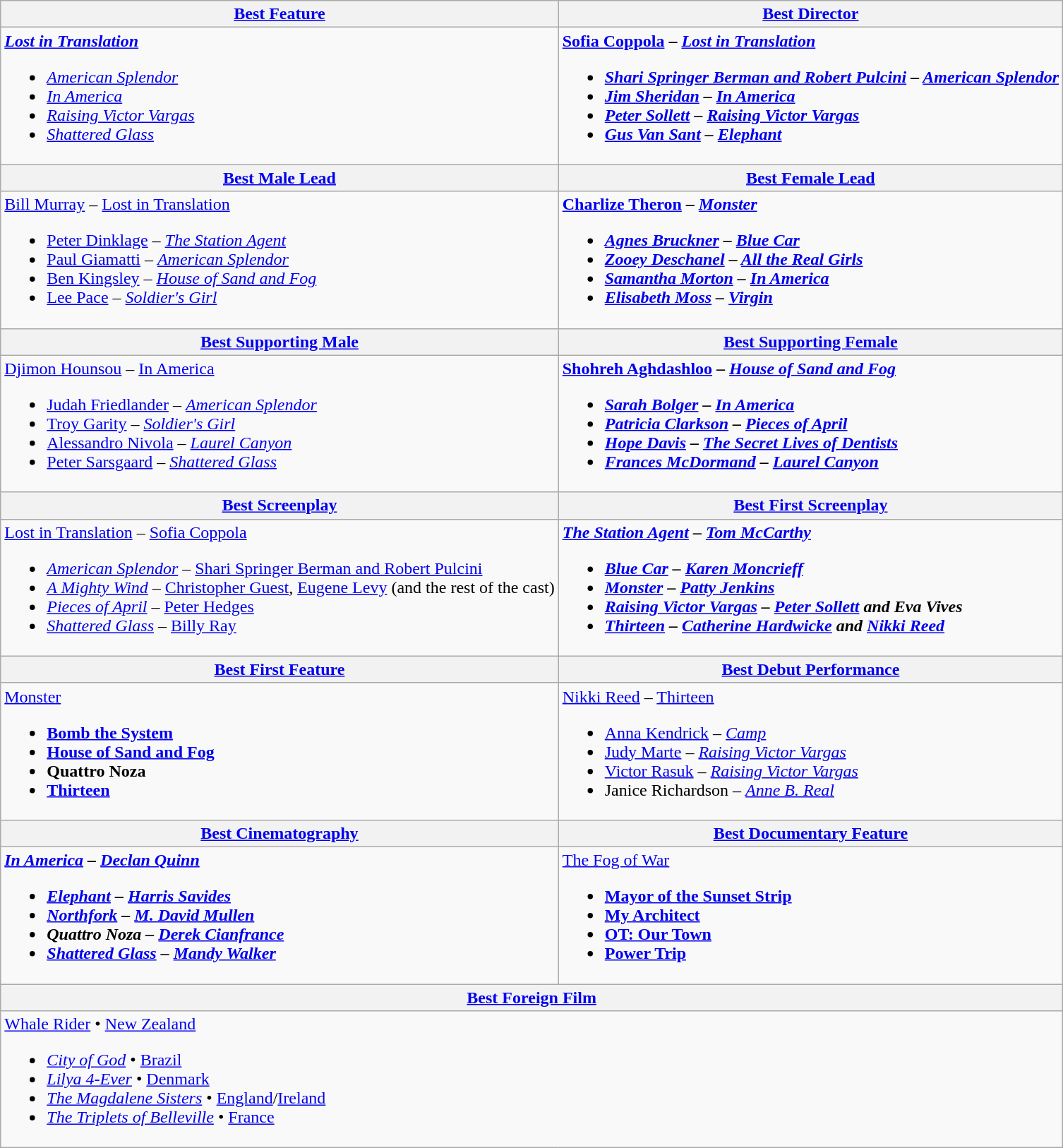<table class="wikitable">
<tr>
<th><a href='#'>Best Feature</a></th>
<th><a href='#'>Best Director</a></th>
</tr>
<tr>
<td><strong><em><a href='#'>Lost in Translation</a></em></strong><br><ul><li><em><a href='#'>American Splendor</a></em></li><li><em><a href='#'>In America</a></em></li><li><em><a href='#'>Raising Victor Vargas</a></em></li><li><em><a href='#'>Shattered Glass</a></em></li></ul></td>
<td><strong><a href='#'>Sofia Coppola</a> – <em><a href='#'>Lost in Translation</a><strong><em><br><ul><li><a href='#'>Shari Springer Berman and Robert Pulcini</a> – </em><a href='#'>American Splendor</a><em></li><li><a href='#'>Jim Sheridan</a> – </em><a href='#'>In America</a><em></li><li><a href='#'>Peter Sollett</a> – </em><a href='#'>Raising Victor Vargas</a><em></li><li><a href='#'>Gus Van Sant</a> – </em><a href='#'>Elephant</a><em></li></ul></td>
</tr>
<tr>
<th><a href='#'>Best Male Lead</a></th>
<th><a href='#'>Best Female Lead</a></th>
</tr>
<tr>
<td></strong><a href='#'>Bill Murray</a> – </em><a href='#'>Lost in Translation</a></em></strong><br><ul><li><a href='#'>Peter Dinklage</a> – <em><a href='#'>The Station Agent</a></em></li><li><a href='#'>Paul Giamatti</a> – <em><a href='#'>American Splendor</a></em></li><li><a href='#'>Ben Kingsley</a> – <em><a href='#'>House of Sand and Fog</a></em></li><li><a href='#'>Lee Pace</a> – <em><a href='#'>Soldier's Girl</a></em></li></ul></td>
<td><strong><a href='#'>Charlize Theron</a> – <em><a href='#'>Monster</a><strong><em><br><ul><li><a href='#'>Agnes Bruckner</a> – </em><a href='#'>Blue Car</a><em></li><li><a href='#'>Zooey Deschanel</a> – </em><a href='#'>All the Real Girls</a><em></li><li><a href='#'>Samantha Morton</a> – </em><a href='#'>In America</a><em></li><li><a href='#'>Elisabeth Moss</a> – </em><a href='#'>Virgin</a><em></li></ul></td>
</tr>
<tr>
<th><a href='#'>Best Supporting Male</a></th>
<th><a href='#'>Best Supporting Female</a></th>
</tr>
<tr>
<td></strong><a href='#'>Djimon Hounsou</a> – </em><a href='#'>In America</a></em></strong><br><ul><li><a href='#'>Judah Friedlander</a> – <em><a href='#'>American Splendor</a></em></li><li><a href='#'>Troy Garity</a> – <em><a href='#'>Soldier's Girl</a></em></li><li><a href='#'>Alessandro Nivola</a> – <em><a href='#'>Laurel Canyon</a></em></li><li><a href='#'>Peter Sarsgaard</a> – <em><a href='#'>Shattered Glass</a></em></li></ul></td>
<td><strong><a href='#'>Shohreh Aghdashloo</a> – <em><a href='#'>House of Sand and Fog</a><strong><em><br><ul><li><a href='#'>Sarah Bolger</a> – </em><a href='#'>In America</a><em></li><li><a href='#'>Patricia Clarkson</a> – </em><a href='#'>Pieces of April</a><em></li><li><a href='#'>Hope Davis</a> – </em><a href='#'>The Secret Lives of Dentists</a><em></li><li><a href='#'>Frances McDormand</a> – </em><a href='#'>Laurel Canyon</a><em></li></ul></td>
</tr>
<tr>
<th><a href='#'>Best Screenplay</a></th>
<th><a href='#'>Best First Screenplay</a></th>
</tr>
<tr>
<td></em></strong><a href='#'>Lost in Translation</a></em> – <a href='#'>Sofia Coppola</a></strong><br><ul><li><em><a href='#'>American Splendor</a></em> – <a href='#'>Shari Springer Berman and Robert Pulcini</a></li><li><em><a href='#'>A Mighty Wind</a></em> – <a href='#'>Christopher Guest</a>, <a href='#'>Eugene Levy</a> (and the rest of the cast)</li><li><em><a href='#'>Pieces of April</a></em> – <a href='#'>Peter Hedges</a></li><li><em><a href='#'>Shattered Glass</a></em> – <a href='#'>Billy Ray</a></li></ul></td>
<td><strong><em><a href='#'>The Station Agent</a><em> – <a href='#'>Tom McCarthy</a><strong><br><ul><li></em><a href='#'>Blue Car</a><em> – <a href='#'>Karen Moncrieff</a></li><li></em><a href='#'>Monster</a><em> – <a href='#'>Patty Jenkins</a></li><li></em><a href='#'>Raising Victor Vargas</a><em> – <a href='#'>Peter Sollett</a> and Eva Vives</li><li></em><a href='#'>Thirteen</a><em> – <a href='#'>Catherine Hardwicke</a> and <a href='#'>Nikki Reed</a></li></ul></td>
</tr>
<tr>
<th><a href='#'>Best First Feature</a></th>
<th><a href='#'>Best Debut Performance</a></th>
</tr>
<tr>
<td></em></strong><a href='#'>Monster</a><strong><em><br><ul><li></em><a href='#'>Bomb the System</a><em></li><li></em><a href='#'>House of Sand and Fog</a><em></li><li></em>Quattro Noza<em></li><li></em><a href='#'>Thirteen</a><em></li></ul></td>
<td></strong><a href='#'>Nikki Reed</a> – </em><a href='#'>Thirteen</a></em></strong><br><ul><li><a href='#'>Anna Kendrick</a> – <em><a href='#'>Camp</a></em></li><li><a href='#'>Judy Marte</a> – <em><a href='#'>Raising Victor Vargas</a></em></li><li><a href='#'>Victor Rasuk</a> – <em><a href='#'>Raising Victor Vargas</a></em></li><li>Janice Richardson – <em><a href='#'>Anne B. Real</a></em></li></ul></td>
</tr>
<tr>
<th><a href='#'>Best Cinematography</a></th>
<th><a href='#'>Best Documentary Feature</a></th>
</tr>
<tr>
<td><strong><em><a href='#'>In America</a><em> – <a href='#'>Declan Quinn</a><strong><br><ul><li></em><a href='#'>Elephant</a><em> – <a href='#'>Harris Savides</a></li><li></em><a href='#'>Northfork</a><em> – <a href='#'>M. David Mullen</a></li><li></em>Quattro Noza<em> – <a href='#'>Derek Cianfrance</a></li><li></em><a href='#'>Shattered Glass</a><em> – <a href='#'>Mandy Walker</a></li></ul></td>
<td></em></strong><a href='#'>The Fog of War</a><strong><em><br><ul><li></em><a href='#'>Mayor of the Sunset Strip</a><em></li><li></em><a href='#'>My Architect</a><em></li><li></em><a href='#'>OT: Our Town</a><em></li><li></em><a href='#'>Power Trip</a><em></li></ul></td>
</tr>
<tr>
<th colspan="2"><a href='#'>Best Foreign Film</a></th>
</tr>
<tr>
<td colspan="2"></em></strong><a href='#'>Whale Rider</a></em> • <a href='#'>New Zealand</a></strong><br><ul><li><em><a href='#'>City of God</a></em> • <a href='#'>Brazil</a></li><li><em><a href='#'>Lilya 4-Ever</a></em> • <a href='#'>Denmark</a></li><li><em><a href='#'>The Magdalene Sisters</a></em> • <a href='#'>England</a>/<a href='#'>Ireland</a></li><li><em><a href='#'>The Triplets of Belleville</a></em> • <a href='#'>France</a></li></ul></td>
</tr>
</table>
